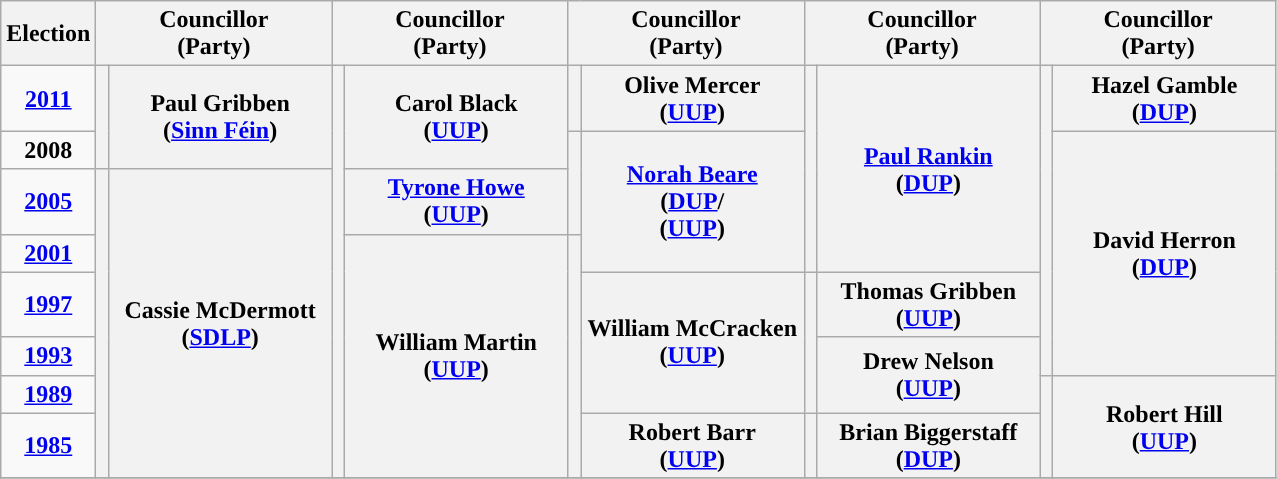<table class="wikitable" style="text-align:center">
<tr>
<th scope="col" width="50">Election</th>
<th scope="col" width="150" colspan = "2">Councillor<br> (Party)</th>
<th scope="col" width="150" colspan = "2">Councillor<br> (Party)</th>
<th scope="col" width="150" colspan = "2">Councillor<br> (Party)</th>
<th scope="col" width="150" colspan = "2">Councillor<br> (Party)</th>
<th scope="col" width="150" colspan = "2">Councillor<br> (Party)</th>
</tr>
<tr>
<td><strong><a href='#'>2011</a></strong></td>
<th rowspan="2" width="1" style="background-color: "></th>
<th rowspan = "2">Paul Gribben <br> (<a href='#'>Sinn Féin</a>)</th>
<th rowspan="8" width="1" style="background-color: "></th>
<th rowspan = "2">Carol Black <br> (<a href='#'>UUP</a>)</th>
<th rowspan="1" width="1" style="background-color: "></th>
<th rowspan = "1">Olive Mercer <br> (<a href='#'>UUP</a>)</th>
<th rowspan="4" width="1" style="background-color: "></th>
<th rowspan = "4"><a href='#'>Paul Rankin</a> <br> (<a href='#'>DUP</a>)</th>
<th rowspan="6" width="1" style="background-color: "></th>
<th rowspan = "1">Hazel Gamble <br> (<a href='#'>DUP</a>)</th>
</tr>
<tr>
<td><strong>2008</strong></td>
<th rowspan="2" width="1" style="background-color: "></th>
<th rowspan = "3"><a href='#'>Norah Beare</a> <br> (<a href='#'>DUP</a>/ <br> (<a href='#'>UUP</a>)</th>
<th rowspan = "5">David Herron <br> (<a href='#'>DUP</a>)</th>
</tr>
<tr>
<td><strong><a href='#'>2005</a></strong></td>
<th rowspan="6" width="1" style="background-color: "></th>
<th rowspan = "6">Cassie McDermott <br> (<a href='#'>SDLP</a>)</th>
<th rowspan = "1"><a href='#'>Tyrone Howe</a> <br> (<a href='#'>UUP</a>)</th>
</tr>
<tr>
<td><strong><a href='#'>2001</a></strong></td>
<th rowspan = "5">William Martin <br> (<a href='#'>UUP</a>)</th>
<th rowspan="5" width="1" style="background-color: "></th>
</tr>
<tr>
<td><strong><a href='#'>1997</a></strong></td>
<th rowspan = "3">William McCracken <br> (<a href='#'>UUP</a>)</th>
<th rowspan="3" width="1" style="background-color: "></th>
<th rowspan = "1">Thomas Gribben <br> (<a href='#'>UUP</a>)</th>
</tr>
<tr>
<td><strong><a href='#'>1993</a></strong></td>
<th rowspan = "2">Drew Nelson <br> (<a href='#'>UUP</a>)</th>
</tr>
<tr>
<td><strong><a href='#'>1989</a></strong></td>
<th rowspan="2" width="1" style="background-color: "></th>
<th rowspan = "2">Robert Hill <br> (<a href='#'>UUP</a>)</th>
</tr>
<tr>
<td><strong><a href='#'>1985</a></strong></td>
<th rowspan = "1">Robert Barr <br> (<a href='#'>UUP</a>)</th>
<th rowspan="1" width="1" style="background-color: "></th>
<th rowspan = "1">Brian Biggerstaff <br> (<a href='#'>DUP</a>)</th>
</tr>
<tr>
</tr>
</table>
